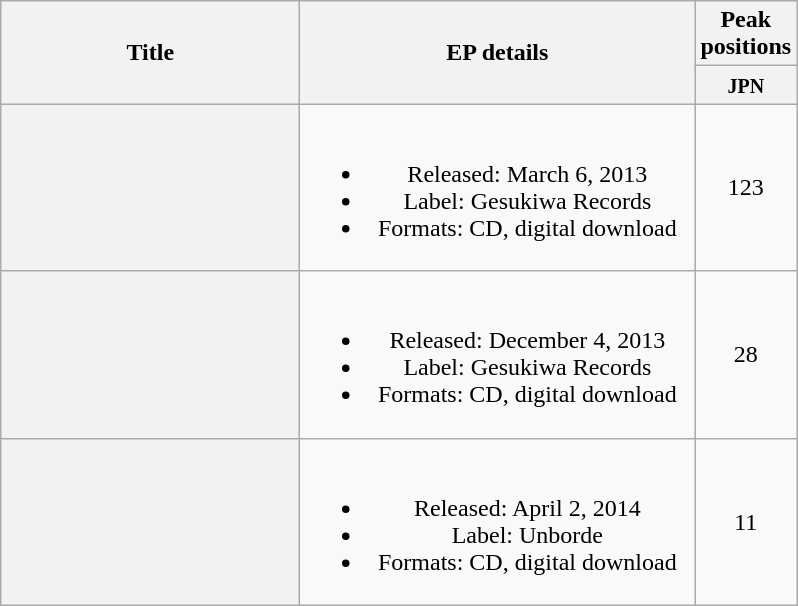<table class="wikitable plainrowheaders" style="text-align:center;">
<tr>
<th style="width:12em;" rowspan="2">Title</th>
<th style="width:16em;" rowspan="2">EP details</th>
<th colspan="1">Peak positions</th>
</tr>
<tr>
<th style="width:2.5em;"><small>JPN</small><br></th>
</tr>
<tr>
<th scope="row"></th>
<td><br><ul><li>Released: March 6, 2013 </li><li>Label: Gesukiwa Records</li><li>Formats: CD, digital download</li></ul></td>
<td>123</td>
</tr>
<tr>
<th scope="row"></th>
<td><br><ul><li>Released: December 4, 2013 </li><li>Label: Gesukiwa Records</li><li>Formats: CD, digital download</li></ul></td>
<td>28</td>
</tr>
<tr>
<th scope="row"></th>
<td><br><ul><li>Released: April 2, 2014 </li><li>Label: Unborde</li><li>Formats: CD, digital download</li></ul></td>
<td>11</td>
</tr>
</table>
